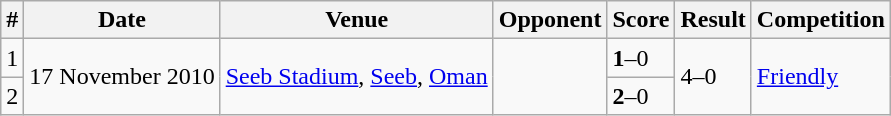<table class="wikitable" style="font-size:100%">
<tr>
<th>#</th>
<th>Date</th>
<th>Venue</th>
<th>Opponent</th>
<th>Score</th>
<th>Result</th>
<th>Competition</th>
</tr>
<tr>
<td>1</td>
<td rowspan="2">17 November 2010</td>
<td rowspan="2"><a href='#'>Seeb Stadium</a>, <a href='#'>Seeb</a>, <a href='#'>Oman</a></td>
<td rowspan="2"></td>
<td><strong>1</strong>–0</td>
<td rowspan="2">4–0</td>
<td rowspan="2"><a href='#'>Friendly</a></td>
</tr>
<tr>
<td>2</td>
<td><strong>2</strong>–0</td>
</tr>
</table>
